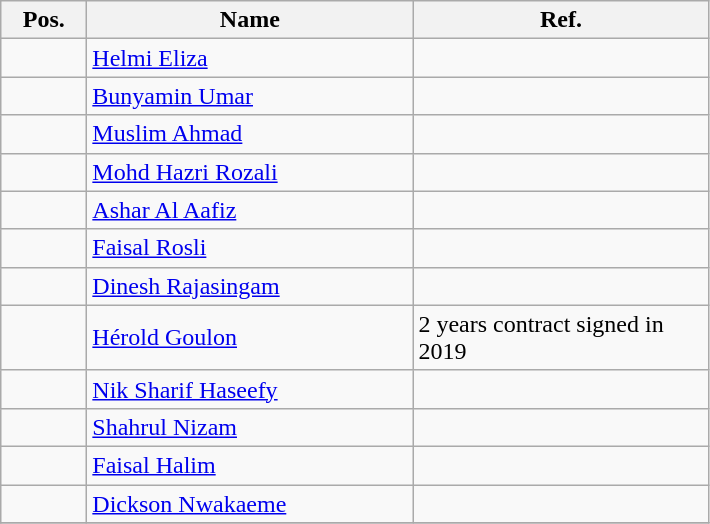<table class="wikitable">
<tr>
<th style="width:50px">Pos.</th>
<th style="width:210px">Name</th>
<th style="width:190px">Ref.</th>
</tr>
<tr>
<td></td>
<td align=left> <a href='#'>Helmi Eliza</a></td>
<td></td>
</tr>
<tr>
<td></td>
<td align=left> <a href='#'>Bunyamin Umar</a></td>
<td></td>
</tr>
<tr>
<td></td>
<td align=left> <a href='#'>Muslim Ahmad</a></td>
<td></td>
</tr>
<tr>
<td></td>
<td align=left> <a href='#'>Mohd Hazri Rozali</a></td>
<td></td>
</tr>
<tr>
<td></td>
<td align=left> <a href='#'>Ashar Al Aafiz</a></td>
<td></td>
</tr>
<tr>
<td></td>
<td align=left> <a href='#'>Faisal Rosli</a></td>
<td></td>
</tr>
<tr>
<td></td>
<td align=left> <a href='#'>Dinesh Rajasingam</a></td>
<td></td>
</tr>
<tr>
<td></td>
<td align=left> <a href='#'>Hérold Goulon</a></td>
<td>2 years contract signed in 2019 </td>
</tr>
<tr>
<td></td>
<td align=left> <a href='#'>Nik Sharif Haseefy</a></td>
<td></td>
</tr>
<tr>
<td></td>
<td align=left> <a href='#'>Shahrul Nizam</a></td>
<td></td>
</tr>
<tr>
<td></td>
<td align=left> <a href='#'>Faisal Halim</a></td>
<td></td>
</tr>
<tr>
<td></td>
<td align=left> <a href='#'>Dickson Nwakaeme</a></td>
<td></td>
</tr>
<tr>
</tr>
</table>
